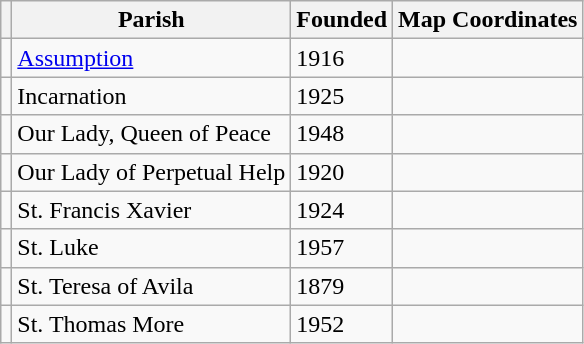<table class="wikitable sortable">
<tr>
<th class=unsortable></th>
<th>Parish</th>
<th>Founded</th>
<th class=unsortable>Map Coordinates</th>
</tr>
<tr>
<td></td>
<td><a href='#'>Assumption</a></td>
<td>1916</td>
<td></td>
</tr>
<tr>
<td></td>
<td>Incarnation</td>
<td>1925</td>
<td></td>
</tr>
<tr>
<td></td>
<td>Our Lady, Queen of Peace</td>
<td>1948</td>
<td></td>
</tr>
<tr>
<td></td>
<td>Our Lady of Perpetual Help</td>
<td>1920</td>
<td></td>
</tr>
<tr>
<td></td>
<td>St. Francis Xavier</td>
<td>1924</td>
<td></td>
</tr>
<tr>
<td></td>
<td>St. Luke</td>
<td>1957</td>
<td></td>
</tr>
<tr>
<td></td>
<td>St. Teresa of Avila</td>
<td>1879</td>
<td></td>
</tr>
<tr>
<td></td>
<td>St. Thomas More</td>
<td>1952</td>
<td></td>
</tr>
</table>
